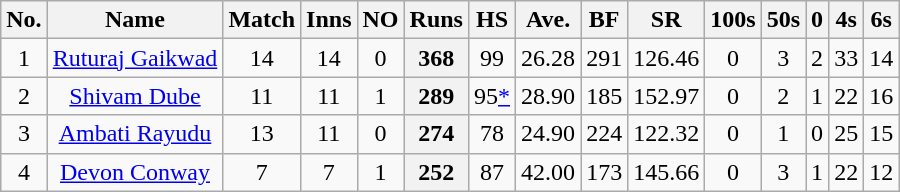<table class="wikitable sortable" style="text-align: center;">
<tr>
<th>No.</th>
<th>Name</th>
<th>Match</th>
<th>Inns</th>
<th>NO</th>
<th>Runs</th>
<th>HS</th>
<th>Ave.</th>
<th>BF</th>
<th>SR</th>
<th>100s</th>
<th>50s</th>
<th>0</th>
<th>4s</th>
<th>6s</th>
</tr>
<tr>
<td>1</td>
<td><a href='#'>Ruturaj Gaikwad</a></td>
<td>14</td>
<td>14</td>
<td>0</td>
<th>368</th>
<td>99</td>
<td>26.28</td>
<td>291</td>
<td>126.46</td>
<td>0</td>
<td>3</td>
<td>2</td>
<td>33</td>
<td>14</td>
</tr>
<tr>
<td>2</td>
<td><a href='#'>Shivam Dube</a></td>
<td>11</td>
<td>11</td>
<td>1</td>
<th>289</th>
<td>95<a href='#'>*</a></td>
<td>28.90</td>
<td>185</td>
<td>152.97</td>
<td>0</td>
<td>2</td>
<td>1</td>
<td>22</td>
<td>16</td>
</tr>
<tr>
<td>3</td>
<td><a href='#'>Ambati Rayudu</a></td>
<td>13</td>
<td>11</td>
<td>0</td>
<th>274</th>
<td>78</td>
<td>24.90</td>
<td>224</td>
<td>122.32</td>
<td>0</td>
<td>1</td>
<td>0</td>
<td>25</td>
<td>15</td>
</tr>
<tr>
<td>4</td>
<td><a href='#'>Devon Conway</a></td>
<td>7</td>
<td>7</td>
<td>1</td>
<th>252</th>
<td>87</td>
<td>42.00</td>
<td>173</td>
<td>145.66</td>
<td>0</td>
<td>3</td>
<td>1</td>
<td>22</td>
<td>12</td>
</tr>
</table>
